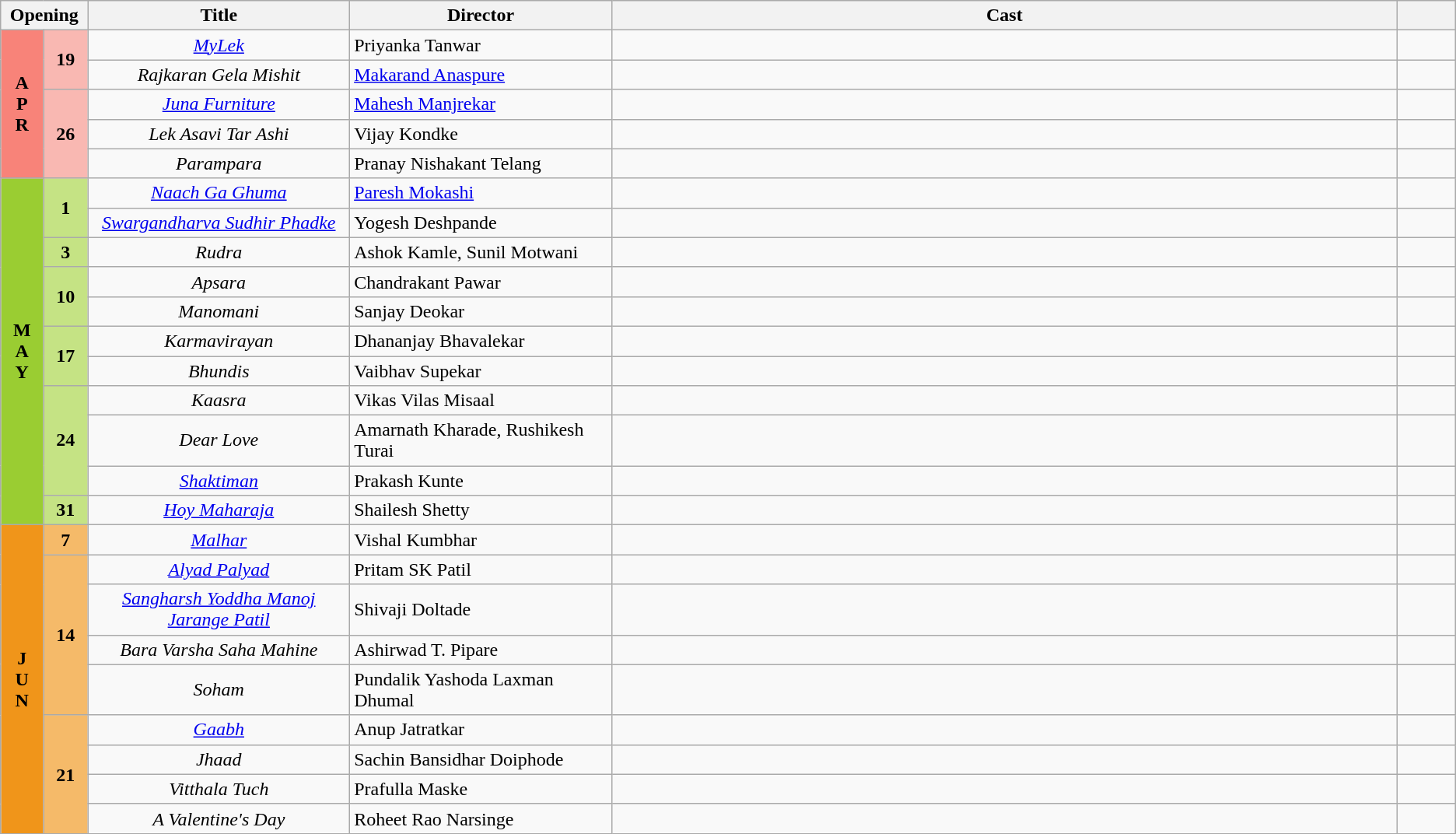<table class="wikitable sortable">
<tr>
<th colspan="2" style="width:6%">Opening</th>
<th style="width:18%">Title</th>
<th style="width:18%">Director</th>
<th>Cast</th>
<th style="width:4%;"></th>
</tr>
<tr>
<th rowspan="5" style="text-align:center; background:#F88379; textcolor:#000;"><strong>A<br>P<br>R</strong></th>
<td rowspan="2" style="text-align:center; background:#F9B8B2"><strong>19</strong></td>
<td style="text-align:center;"><em><a href='#'>MyLek</a></em></td>
<td>Priyanka Tanwar</td>
<td></td>
<td style="text-align:center;"></td>
</tr>
<tr>
<td style="text-align:center;"><em>Rajkaran Gela Mishit</em></td>
<td><a href='#'>Makarand Anaspure</a></td>
<td></td>
<td style="text-align:center;"></td>
</tr>
<tr>
<td rowspan="3" style="text-align:center; background:#F9B8B2"><strong>26</strong></td>
<td style="text-align:center;"><em><a href='#'>Juna Furniture</a></em></td>
<td><a href='#'>Mahesh Manjrekar</a></td>
<td></td>
<td style="text-align:center;"></td>
</tr>
<tr>
<td style="text-align:center;"><em>Lek Asavi Tar Ashi</em></td>
<td>Vijay Kondke</td>
<td></td>
<td style="text-align:center;"></td>
</tr>
<tr>
<td style="text-align:center;"><em>Parampara</em></td>
<td>Pranay Nishakant Telang</td>
<td></td>
<td style="text-align:center;"></td>
</tr>
<tr>
<td rowspan="11" style="text-align:center; background:	#9ACD32; textcolor:#000;"><strong>M<br>A<br>Y</strong></td>
<td rowspan="2" style="text-align:center; background:#C5E384"><strong>1</strong></td>
<td style="text-align:center;"><em><a href='#'>Naach Ga Ghuma</a></em></td>
<td><a href='#'>Paresh Mokashi</a></td>
<td></td>
<td style="text-align:center;"></td>
</tr>
<tr>
<td style="text-align:center;"><em><a href='#'>Swargandharva Sudhir Phadke</a></em></td>
<td>Yogesh Deshpande</td>
<td></td>
<td style="text-align:center;"></td>
</tr>
<tr>
<td style="text-align:center; background:#C5E384"><strong>3</strong></td>
<td style="text-align:center;"><em>Rudra</em></td>
<td>Ashok Kamle, Sunil Motwani</td>
<td></td>
<td style="text-align:center;"></td>
</tr>
<tr>
<td rowspan="2" style="text-align:center; background:#C5E384"><strong>10</strong></td>
<td style="text-align:center;"><em>Apsara</em></td>
<td>Chandrakant Pawar</td>
<td></td>
<td style="text-align:center;"></td>
</tr>
<tr>
<td style="text-align:center;"><em>Manomani</em></td>
<td>Sanjay Deokar</td>
<td></td>
<td style="text-align:center;"></td>
</tr>
<tr>
<td rowspan="2" style="text-align:center; background:#C5E384"><strong>17</strong></td>
<td style="text-align:center;"><em>Karmavirayan</em></td>
<td>Dhananjay Bhavalekar</td>
<td></td>
<td style="text-align:center;"></td>
</tr>
<tr>
<td style="text-align:center;"><em>Bhundis</em></td>
<td>Vaibhav Supekar</td>
<td></td>
<td style="text-align:center;"></td>
</tr>
<tr>
<td rowspan="3" style="text-align:center; background:#C5E384"><strong>24</strong></td>
<td style="text-align:center;"><em>Kaasra</em></td>
<td>Vikas Vilas Misaal</td>
<td></td>
<td style="text-align:center;"></td>
</tr>
<tr>
<td style="text-align:center;"><em>Dear Love</em></td>
<td>Amarnath Kharade, Rushikesh Turai</td>
<td></td>
<td style="text-align:center;"></td>
</tr>
<tr>
<td style="text-align:center;"><em><a href='#'>Shaktiman</a></em></td>
<td>Prakash Kunte</td>
<td></td>
<td style="text-align:center;"></td>
</tr>
<tr>
<td style="text-align:center; background:#C5E384"><strong>31</strong></td>
<td style="text-align:center;"><em><a href='#'>Hoy Maharaja</a></em></td>
<td>Shailesh Shetty</td>
<td></td>
<td style="text-align:center;"></td>
</tr>
<tr>
<th rowspan="9" style="text-align:center; background:#F0951A; textcolor:#000;"><strong>J<br>U<br>N</strong></th>
<td rowspan="1" style="text-align:center; background:#F5BA69"><strong> 7 </strong></td>
<td style="text-align:center;"><em><a href='#'>Malhar</a></em></td>
<td>Vishal Kumbhar</td>
<td></td>
<td style="text-align:center;"></td>
</tr>
<tr>
<td rowspan="4" style="text-align:center; background:#F5BA69"><strong>14 </strong></td>
<td style="text-align:center;"><em><a href='#'>Alyad Palyad</a></em></td>
<td>Pritam SK Patil</td>
<td></td>
<td style="text-align:center;"></td>
</tr>
<tr>
<td style="text-align:center;"><em><a href='#'>Sangharsh Yoddha Manoj Jarange Patil</a></em></td>
<td>Shivaji Doltade</td>
<td></td>
<td style="text-align:center;"></td>
</tr>
<tr>
<td style="text-align:center;"><em>Bara Varsha Saha Mahine</em></td>
<td>Ashirwad T. Pipare</td>
<td></td>
<td style="text-align:center;"></td>
</tr>
<tr>
<td style="text-align:center;"><em>Soham</em></td>
<td>Pundalik Yashoda Laxman Dhumal</td>
<td></td>
<td style="text-align:center;"></td>
</tr>
<tr>
<td rowspan="4" style="text-align:center; background:#F5BA69"><strong>21</strong></td>
<td style="text-align:center;"><em><a href='#'>Gaabh</a></em></td>
<td>Anup Jatratkar</td>
<td></td>
<td style="text-align:center;"></td>
</tr>
<tr>
<td style="text-align:center;"><em>Jhaad</em></td>
<td>Sachin Bansidhar Doiphode</td>
<td></td>
<td style="text-align:center;"></td>
</tr>
<tr>
<td style="text-align:center;"><em>Vitthala Tuch</em></td>
<td>Prafulla Maske</td>
<td></td>
<td style="text-align:center;"></td>
</tr>
<tr>
<td style="text-align:center;"><em>A Valentine's Day</em></td>
<td>Roheet Rao Narsinge</td>
<td></td>
<td style="text-align:center;"></td>
</tr>
</table>
